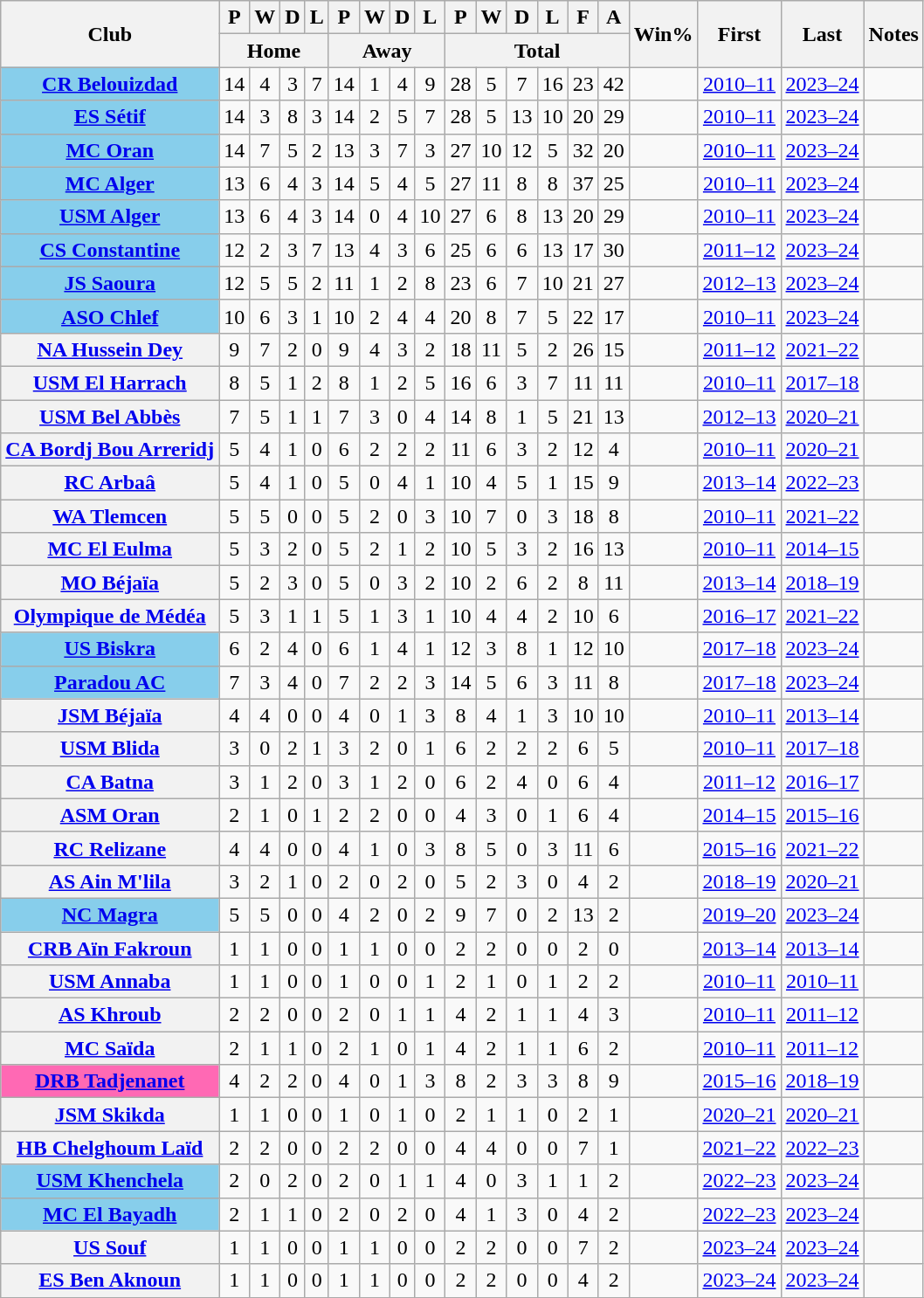<table class="wikitable plainrowheaders sortable" style="text-align:center">
<tr>
<th scope="col" rowspan="2">Club</th>
<th scope=col>P</th>
<th scope=col>W</th>
<th scope=col>D</th>
<th scope=col>L</th>
<th scope=col>P</th>
<th scope=col>W</th>
<th scope=col>D</th>
<th scope=col>L</th>
<th scope=col>P</th>
<th scope=col>W</th>
<th scope=col>D</th>
<th scope=col>L</th>
<th scope=col>F</th>
<th scope=col>A</th>
<th rowspan="2" scope="col">Win%</th>
<th rowspan=2 scope=col>First</th>
<th rowspan=2 scope=col>Last</th>
<th class="unsortable" rowspan=2 scope=col>Notes</th>
</tr>
<tr class="unsortable">
<th colspan="4">Home</th>
<th colspan="4">Away</th>
<th colspan="6">Total</th>
</tr>
<tr>
<th scope="row" style="background:#87CEEB"><a href='#'>CR Belouizdad</a></th>
<td>14</td>
<td>4</td>
<td>3</td>
<td>7</td>
<td>14</td>
<td>1</td>
<td>4</td>
<td>9</td>
<td>28</td>
<td>5</td>
<td>7</td>
<td>16</td>
<td>23</td>
<td>42</td>
<td></td>
<td><a href='#'>2010–11</a></td>
<td><a href='#'>2023–24</a></td>
<td></td>
</tr>
<tr>
<th scope="row" style="background:#87CEEB"><a href='#'>ES Sétif</a></th>
<td>14</td>
<td>3</td>
<td>8</td>
<td>3</td>
<td>14</td>
<td>2</td>
<td>5</td>
<td>7</td>
<td>28</td>
<td>5</td>
<td>13</td>
<td>10</td>
<td>20</td>
<td>29</td>
<td></td>
<td><a href='#'>2010–11</a></td>
<td><a href='#'>2023–24</a></td>
<td></td>
</tr>
<tr>
<th scope="row" style="background:#87CEEB"><a href='#'>MC Oran</a></th>
<td>14</td>
<td>7</td>
<td>5</td>
<td>2</td>
<td>13</td>
<td>3</td>
<td>7</td>
<td>3</td>
<td>27</td>
<td>10</td>
<td>12</td>
<td>5</td>
<td>32</td>
<td>20</td>
<td></td>
<td><a href='#'>2010–11</a></td>
<td><a href='#'>2023–24</a></td>
<td></td>
</tr>
<tr>
<th scope="row" style="background:#87CEEB"><a href='#'>MC Alger</a></th>
<td>13</td>
<td>6</td>
<td>4</td>
<td>3</td>
<td>14</td>
<td>5</td>
<td>4</td>
<td>5</td>
<td>27</td>
<td>11</td>
<td>8</td>
<td>8</td>
<td>37</td>
<td>25</td>
<td></td>
<td><a href='#'>2010–11</a></td>
<td><a href='#'>2023–24</a></td>
<td></td>
</tr>
<tr>
<th scope="row" style="background:#87CEEB"><a href='#'>USM Alger</a></th>
<td>13</td>
<td>6</td>
<td>4</td>
<td>3</td>
<td>14</td>
<td>0</td>
<td>4</td>
<td>10</td>
<td>27</td>
<td>6</td>
<td>8</td>
<td>13</td>
<td>20</td>
<td>29</td>
<td></td>
<td><a href='#'>2010–11</a></td>
<td><a href='#'>2023–24</a></td>
<td></td>
</tr>
<tr>
<th scope="row" style="background:#87CEEB"><a href='#'>CS Constantine</a></th>
<td>12</td>
<td>2</td>
<td>3</td>
<td>7</td>
<td>13</td>
<td>4</td>
<td>3</td>
<td>6</td>
<td>25</td>
<td>6</td>
<td>6</td>
<td>13</td>
<td>17</td>
<td>30</td>
<td></td>
<td><a href='#'>2011–12</a></td>
<td><a href='#'>2023–24</a></td>
<td></td>
</tr>
<tr>
<th scope="row" style="background:#87CEEB"><a href='#'>JS Saoura</a></th>
<td>12</td>
<td>5</td>
<td>5</td>
<td>2</td>
<td>11</td>
<td>1</td>
<td>2</td>
<td>8</td>
<td>23</td>
<td>6</td>
<td>7</td>
<td>10</td>
<td>21</td>
<td>27</td>
<td></td>
<td><a href='#'>2012–13</a></td>
<td><a href='#'>2023–24</a></td>
<td></td>
</tr>
<tr>
<th scope="row" style="background:#87CEEB"><a href='#'>ASO Chlef</a></th>
<td>10</td>
<td>6</td>
<td>3</td>
<td>1</td>
<td>10</td>
<td>2</td>
<td>4</td>
<td>4</td>
<td>20</td>
<td>8</td>
<td>7</td>
<td>5</td>
<td>22</td>
<td>17</td>
<td></td>
<td><a href='#'>2010–11</a></td>
<td><a href='#'>2023–24</a></td>
<td></td>
</tr>
<tr>
<th scope="row"><a href='#'>NA Hussein Dey</a></th>
<td>9</td>
<td>7</td>
<td>2</td>
<td>0</td>
<td>9</td>
<td>4</td>
<td>3</td>
<td>2</td>
<td>18</td>
<td>11</td>
<td>5</td>
<td>2</td>
<td>26</td>
<td>15</td>
<td></td>
<td><a href='#'>2011–12</a></td>
<td><a href='#'>2021–22</a></td>
<td></td>
</tr>
<tr>
<th scope="row"><a href='#'>USM El Harrach</a></th>
<td>8</td>
<td>5</td>
<td>1</td>
<td>2</td>
<td>8</td>
<td>1</td>
<td>2</td>
<td>5</td>
<td>16</td>
<td>6</td>
<td>3</td>
<td>7</td>
<td>11</td>
<td>11</td>
<td></td>
<td><a href='#'>2010–11</a></td>
<td><a href='#'>2017–18</a></td>
<td></td>
</tr>
<tr>
<th scope="row"><a href='#'>USM Bel Abbès</a></th>
<td>7</td>
<td>5</td>
<td>1</td>
<td>1</td>
<td>7</td>
<td>3</td>
<td>0</td>
<td>4</td>
<td>14</td>
<td>8</td>
<td>1</td>
<td>5</td>
<td>21</td>
<td>13</td>
<td></td>
<td><a href='#'>2012–13</a></td>
<td><a href='#'>2020–21</a></td>
<td></td>
</tr>
<tr>
<th scope="row"><a href='#'>CA Bordj Bou Arreridj</a></th>
<td>5</td>
<td>4</td>
<td>1</td>
<td>0</td>
<td>6</td>
<td>2</td>
<td>2</td>
<td>2</td>
<td>11</td>
<td>6</td>
<td>3</td>
<td>2</td>
<td>12</td>
<td>4</td>
<td></td>
<td><a href='#'>2010–11</a></td>
<td><a href='#'>2020–21</a></td>
<td></td>
</tr>
<tr>
<th scope="row"><a href='#'>RC Arbaâ</a></th>
<td>5</td>
<td>4</td>
<td>1</td>
<td>0</td>
<td>5</td>
<td>0</td>
<td>4</td>
<td>1</td>
<td>10</td>
<td>4</td>
<td>5</td>
<td>1</td>
<td>15</td>
<td>9</td>
<td></td>
<td><a href='#'>2013–14</a></td>
<td><a href='#'>2022–23</a></td>
<td></td>
</tr>
<tr>
<th scope="row"><a href='#'>WA Tlemcen</a></th>
<td>5</td>
<td>5</td>
<td>0</td>
<td>0</td>
<td>5</td>
<td>2</td>
<td>0</td>
<td>3</td>
<td>10</td>
<td>7</td>
<td>0</td>
<td>3</td>
<td>18</td>
<td>8</td>
<td></td>
<td><a href='#'>2010–11</a></td>
<td><a href='#'>2021–22</a></td>
<td></td>
</tr>
<tr>
<th scope="row"><a href='#'>MC El Eulma</a></th>
<td>5</td>
<td>3</td>
<td>2</td>
<td>0</td>
<td>5</td>
<td>2</td>
<td>1</td>
<td>2</td>
<td>10</td>
<td>5</td>
<td>3</td>
<td>2</td>
<td>16</td>
<td>13</td>
<td></td>
<td><a href='#'>2010–11</a></td>
<td><a href='#'>2014–15</a></td>
<td></td>
</tr>
<tr>
<th scope="row"><a href='#'>MO Béjaïa</a></th>
<td>5</td>
<td>2</td>
<td>3</td>
<td>0</td>
<td>5</td>
<td>0</td>
<td>3</td>
<td>2</td>
<td>10</td>
<td>2</td>
<td>6</td>
<td>2</td>
<td>8</td>
<td>11</td>
<td></td>
<td><a href='#'>2013–14</a></td>
<td><a href='#'>2018–19</a></td>
<td></td>
</tr>
<tr>
<th scope="row"><a href='#'>Olympique de Médéa</a></th>
<td>5</td>
<td>3</td>
<td>1</td>
<td>1</td>
<td>5</td>
<td>1</td>
<td>3</td>
<td>1</td>
<td>10</td>
<td>4</td>
<td>4</td>
<td>2</td>
<td>10</td>
<td>6</td>
<td></td>
<td><a href='#'>2016–17</a></td>
<td><a href='#'>2021–22</a></td>
<td></td>
</tr>
<tr>
<th scope="row" style="background:#87CEEB"><a href='#'>US Biskra</a></th>
<td>6</td>
<td>2</td>
<td>4</td>
<td>0</td>
<td>6</td>
<td>1</td>
<td>4</td>
<td>1</td>
<td>12</td>
<td>3</td>
<td>8</td>
<td>1</td>
<td>12</td>
<td>10</td>
<td></td>
<td><a href='#'>2017–18</a></td>
<td><a href='#'>2023–24</a></td>
<td></td>
</tr>
<tr>
<th scope="row" style="background:#87CEEB"><a href='#'>Paradou AC</a></th>
<td>7</td>
<td>3</td>
<td>4</td>
<td>0</td>
<td>7</td>
<td>2</td>
<td>2</td>
<td>3</td>
<td>14</td>
<td>5</td>
<td>6</td>
<td>3</td>
<td>11</td>
<td>8</td>
<td></td>
<td><a href='#'>2017–18</a></td>
<td><a href='#'>2023–24</a></td>
<td></td>
</tr>
<tr>
<th scope="row"><a href='#'>JSM Béjaïa</a></th>
<td>4</td>
<td>4</td>
<td>0</td>
<td>0</td>
<td>4</td>
<td>0</td>
<td>1</td>
<td>3</td>
<td>8</td>
<td>4</td>
<td>1</td>
<td>3</td>
<td>10</td>
<td>10</td>
<td></td>
<td><a href='#'>2010–11</a></td>
<td><a href='#'>2013–14</a></td>
<td></td>
</tr>
<tr>
<th scope="row"><a href='#'>USM Blida</a></th>
<td>3</td>
<td>0</td>
<td>2</td>
<td>1</td>
<td>3</td>
<td>2</td>
<td>0</td>
<td>1</td>
<td>6</td>
<td>2</td>
<td>2</td>
<td>2</td>
<td>6</td>
<td>5</td>
<td></td>
<td><a href='#'>2010–11</a></td>
<td><a href='#'>2017–18</a></td>
<td></td>
</tr>
<tr>
<th scope="row"><a href='#'>CA Batna</a></th>
<td>3</td>
<td>1</td>
<td>2</td>
<td>0</td>
<td>3</td>
<td>1</td>
<td>2</td>
<td>0</td>
<td>6</td>
<td>2</td>
<td>4</td>
<td>0</td>
<td>6</td>
<td>4</td>
<td></td>
<td><a href='#'>2011–12</a></td>
<td><a href='#'>2016–17</a></td>
<td></td>
</tr>
<tr>
<th scope="row"><a href='#'>ASM Oran</a></th>
<td>2</td>
<td>1</td>
<td>0</td>
<td>1</td>
<td>2</td>
<td>2</td>
<td>0</td>
<td>0</td>
<td>4</td>
<td>3</td>
<td>0</td>
<td>1</td>
<td>6</td>
<td>4</td>
<td></td>
<td><a href='#'>2014–15</a></td>
<td><a href='#'>2015–16</a></td>
<td></td>
</tr>
<tr>
<th scope="row"><a href='#'>RC Relizane</a></th>
<td>4</td>
<td>4</td>
<td>0</td>
<td>0</td>
<td>4</td>
<td>1</td>
<td>0</td>
<td>3</td>
<td>8</td>
<td>5</td>
<td>0</td>
<td>3</td>
<td>11</td>
<td>6</td>
<td></td>
<td><a href='#'>2015–16</a></td>
<td><a href='#'>2021–22</a></td>
<td></td>
</tr>
<tr>
<th scope="row"><a href='#'>AS Ain M'lila</a></th>
<td>3</td>
<td>2</td>
<td>1</td>
<td>0</td>
<td>2</td>
<td>0</td>
<td>2</td>
<td>0</td>
<td>5</td>
<td>2</td>
<td>3</td>
<td>0</td>
<td>4</td>
<td>2</td>
<td></td>
<td><a href='#'>2018–19</a></td>
<td><a href='#'>2020–21</a></td>
<td></td>
</tr>
<tr>
<th scope="row" style="background:#87CEEB"><a href='#'>NC Magra</a></th>
<td>5</td>
<td>5</td>
<td>0</td>
<td>0</td>
<td>4</td>
<td>2</td>
<td>0</td>
<td>2</td>
<td>9</td>
<td>7</td>
<td>0</td>
<td>2</td>
<td>13</td>
<td>2</td>
<td></td>
<td><a href='#'>2019–20</a></td>
<td><a href='#'>2023–24</a></td>
<td></td>
</tr>
<tr>
<th scope="row"><a href='#'>CRB Aïn Fakroun</a></th>
<td>1</td>
<td>1</td>
<td>0</td>
<td>0</td>
<td>1</td>
<td>1</td>
<td>0</td>
<td>0</td>
<td>2</td>
<td>2</td>
<td>0</td>
<td>0</td>
<td>2</td>
<td>0</td>
<td></td>
<td><a href='#'>2013–14</a></td>
<td><a href='#'>2013–14</a></td>
<td></td>
</tr>
<tr>
<th scope="row"><a href='#'>USM Annaba</a></th>
<td>1</td>
<td>1</td>
<td>0</td>
<td>0</td>
<td>1</td>
<td>0</td>
<td>0</td>
<td>1</td>
<td>2</td>
<td>1</td>
<td>0</td>
<td>1</td>
<td>2</td>
<td>2</td>
<td></td>
<td><a href='#'>2010–11</a></td>
<td><a href='#'>2010–11</a></td>
<td></td>
</tr>
<tr>
<th scope="row"><a href='#'>AS Khroub</a></th>
<td>2</td>
<td>2</td>
<td>0</td>
<td>0</td>
<td>2</td>
<td>0</td>
<td>1</td>
<td>1</td>
<td>4</td>
<td>2</td>
<td>1</td>
<td>1</td>
<td>4</td>
<td>3</td>
<td></td>
<td><a href='#'>2010–11</a></td>
<td><a href='#'>2011–12</a></td>
<td></td>
</tr>
<tr>
<th scope="row"><a href='#'>MC Saïda</a></th>
<td>2</td>
<td>1</td>
<td>1</td>
<td>0</td>
<td>2</td>
<td>1</td>
<td>0</td>
<td>1</td>
<td>4</td>
<td>2</td>
<td>1</td>
<td>1</td>
<td>6</td>
<td>2</td>
<td></td>
<td><a href='#'>2010–11</a></td>
<td><a href='#'>2011–12</a></td>
<td></td>
</tr>
<tr>
<th scope=row style=background:#FF69B4><a href='#'>DRB Tadjenanet</a></th>
<td>4</td>
<td>2</td>
<td>2</td>
<td>0</td>
<td>4</td>
<td>0</td>
<td>1</td>
<td>3</td>
<td>8</td>
<td>2</td>
<td>3</td>
<td>3</td>
<td>8</td>
<td>9</td>
<td></td>
<td><a href='#'>2015–16</a></td>
<td><a href='#'>2018–19</a></td>
<td></td>
</tr>
<tr>
<th scope="row"><a href='#'>JSM Skikda</a></th>
<td>1</td>
<td>1</td>
<td>0</td>
<td>0</td>
<td>1</td>
<td>0</td>
<td>1</td>
<td>0</td>
<td>2</td>
<td>1</td>
<td>1</td>
<td>0</td>
<td>2</td>
<td>1</td>
<td></td>
<td><a href='#'>2020–21</a></td>
<td><a href='#'>2020–21</a></td>
<td></td>
</tr>
<tr>
<th scope="row"><a href='#'>HB Chelghoum Laïd</a></th>
<td>2</td>
<td>2</td>
<td>0</td>
<td>0</td>
<td>2</td>
<td>2</td>
<td>0</td>
<td>0</td>
<td>4</td>
<td>4</td>
<td>0</td>
<td>0</td>
<td>7</td>
<td>1</td>
<td></td>
<td><a href='#'>2021–22</a></td>
<td><a href='#'>2022–23</a></td>
<td></td>
</tr>
<tr>
<th scope="row" style="background:#87CEEB"><a href='#'>USM Khenchela</a></th>
<td>2</td>
<td>0</td>
<td>2</td>
<td>0</td>
<td>2</td>
<td>0</td>
<td>1</td>
<td>1</td>
<td>4</td>
<td>0</td>
<td>3</td>
<td>1</td>
<td>1</td>
<td>2</td>
<td></td>
<td><a href='#'>2022–23</a></td>
<td><a href='#'>2023–24</a></td>
<td></td>
</tr>
<tr>
<th scope="row" style="background:#87CEEB"><a href='#'>MC El Bayadh</a></th>
<td>2</td>
<td>1</td>
<td>1</td>
<td>0</td>
<td>2</td>
<td>0</td>
<td>2</td>
<td>0</td>
<td>4</td>
<td>1</td>
<td>3</td>
<td>0</td>
<td>4</td>
<td>2</td>
<td></td>
<td><a href='#'>2022–23</a></td>
<td><a href='#'>2023–24</a></td>
<td></td>
</tr>
<tr>
<th scope="row"><a href='#'>US Souf</a></th>
<td>1</td>
<td>1</td>
<td>0</td>
<td>0</td>
<td>1</td>
<td>1</td>
<td>0</td>
<td>0</td>
<td>2</td>
<td>2</td>
<td>0</td>
<td>0</td>
<td>7</td>
<td>2</td>
<td></td>
<td><a href='#'>2023–24</a></td>
<td><a href='#'>2023–24</a></td>
<td></td>
</tr>
<tr>
<th scope="row"><a href='#'>ES Ben Aknoun</a></th>
<td>1</td>
<td>1</td>
<td>0</td>
<td>0</td>
<td>1</td>
<td>1</td>
<td>0</td>
<td>0</td>
<td>2</td>
<td>2</td>
<td>0</td>
<td>0</td>
<td>4</td>
<td>2</td>
<td></td>
<td><a href='#'>2023–24</a></td>
<td><a href='#'>2023–24</a></td>
<td></td>
</tr>
<tr>
</tr>
</table>
